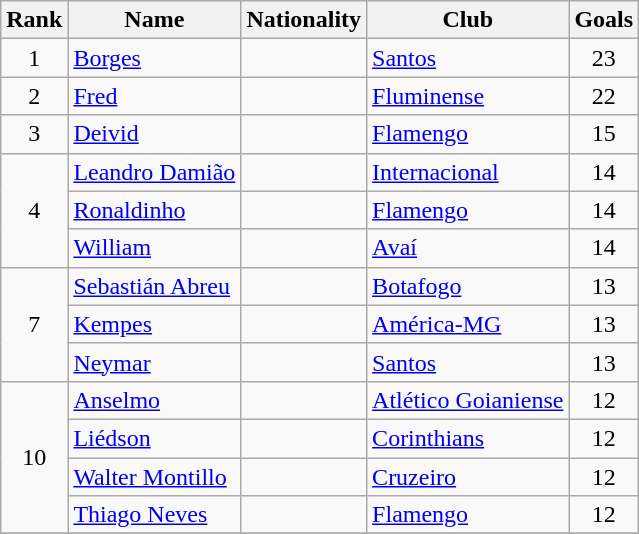<table class="wikitable">
<tr>
<th>Rank</th>
<th>Name</th>
<th>Nationality</th>
<th>Club</th>
<th>Goals</th>
</tr>
<tr>
<td align=center rowspan=1>1</td>
<td><a href='#'>Borges</a></td>
<td></td>
<td><a href='#'>Santos</a></td>
<td align=center>23</td>
</tr>
<tr>
<td align=center rowspan=1>2</td>
<td><a href='#'>Fred</a></td>
<td></td>
<td><a href='#'>Fluminense</a></td>
<td align=center>22</td>
</tr>
<tr>
<td align=center rowspan=1>3</td>
<td><a href='#'>Deivid</a></td>
<td></td>
<td><a href='#'>Flamengo</a></td>
<td align=center>15</td>
</tr>
<tr>
<td align=center rowspan=3>4</td>
<td><a href='#'>Leandro Damião</a></td>
<td></td>
<td><a href='#'>Internacional</a></td>
<td align=center>14</td>
</tr>
<tr>
<td><a href='#'>Ronaldinho</a></td>
<td></td>
<td><a href='#'>Flamengo</a></td>
<td align=center>14</td>
</tr>
<tr>
<td><a href='#'>William</a></td>
<td></td>
<td><a href='#'>Avaí</a></td>
<td align=center>14</td>
</tr>
<tr>
<td align=center rowspan=3>7</td>
<td><a href='#'>Sebastián Abreu</a></td>
<td></td>
<td><a href='#'>Botafogo</a></td>
<td align=center>13</td>
</tr>
<tr>
<td><a href='#'>Kempes</a></td>
<td></td>
<td><a href='#'>América-MG</a></td>
<td align=center>13</td>
</tr>
<tr>
<td><a href='#'>Neymar</a></td>
<td></td>
<td><a href='#'>Santos</a></td>
<td align=center>13</td>
</tr>
<tr>
<td align=center rowspan=4>10</td>
<td><a href='#'>Anselmo</a></td>
<td></td>
<td><a href='#'>Atlético Goianiense</a></td>
<td align=center>12</td>
</tr>
<tr>
<td><a href='#'>Liédson</a></td>
<td></td>
<td><a href='#'>Corinthians</a></td>
<td align=center>12</td>
</tr>
<tr>
<td><a href='#'>Walter Montillo</a></td>
<td></td>
<td><a href='#'>Cruzeiro</a></td>
<td align=center>12</td>
</tr>
<tr>
<td><a href='#'>Thiago Neves</a></td>
<td></td>
<td><a href='#'>Flamengo</a></td>
<td align=center>12</td>
</tr>
<tr>
</tr>
</table>
